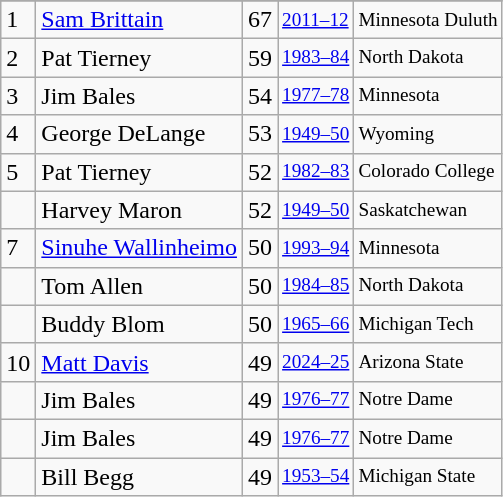<table class="wikitable">
<tr>
</tr>
<tr>
<td>1</td>
<td><a href='#'>Sam Brittain</a></td>
<td>67</td>
<td style="font-size:80%;"><a href='#'>2011–12</a></td>
<td style="font-size:80%;">Minnesota Duluth</td>
</tr>
<tr>
<td>2</td>
<td>Pat Tierney</td>
<td>59</td>
<td style="font-size:80%;"><a href='#'>1983–84</a></td>
<td style="font-size:80%;">North Dakota</td>
</tr>
<tr>
<td>3</td>
<td>Jim Bales</td>
<td>54</td>
<td style="font-size:80%;"><a href='#'>1977–78</a></td>
<td style="font-size:80%;">Minnesota</td>
</tr>
<tr>
<td>4</td>
<td>George DeLange</td>
<td>53</td>
<td style="font-size:80%;"><a href='#'>1949–50</a></td>
<td style="font-size:80%;">Wyoming</td>
</tr>
<tr>
<td>5</td>
<td>Pat Tierney</td>
<td>52</td>
<td style="font-size:80%;"><a href='#'>1982–83</a></td>
<td style="font-size:80%;">Colorado College</td>
</tr>
<tr>
<td></td>
<td>Harvey Maron</td>
<td>52</td>
<td style="font-size:80%;"><a href='#'>1949–50</a></td>
<td style="font-size:80%;">Saskatchewan</td>
</tr>
<tr>
<td>7</td>
<td><a href='#'>Sinuhe Wallinheimo</a></td>
<td>50</td>
<td style="font-size:80%;"><a href='#'>1993–94</a></td>
<td style="font-size:80%;">Minnesota</td>
</tr>
<tr>
<td></td>
<td>Tom Allen</td>
<td>50</td>
<td style="font-size:80%;"><a href='#'>1984–85</a></td>
<td style="font-size:80%;">North Dakota</td>
</tr>
<tr>
<td></td>
<td>Buddy Blom</td>
<td>50</td>
<td style="font-size:80%;"><a href='#'>1965–66</a></td>
<td style="font-size:80%;">Michigan Tech</td>
</tr>
<tr>
<td>10</td>
<td><a href='#'>Matt Davis</a></td>
<td>49</td>
<td style="font-size:80%;"><a href='#'>2024–25</a></td>
<td style="font-size:80%;">Arizona State</td>
</tr>
<tr>
<td></td>
<td>Jim Bales</td>
<td>49</td>
<td style="font-size:80%;"><a href='#'>1976–77</a></td>
<td style="font-size:80%;">Notre Dame</td>
</tr>
<tr>
<td></td>
<td>Jim Bales</td>
<td>49</td>
<td style="font-size:80%;"><a href='#'>1976–77</a></td>
<td style="font-size:80%;">Notre Dame</td>
</tr>
<tr>
<td></td>
<td>Bill Begg</td>
<td>49</td>
<td style="font-size:80%;"><a href='#'>1953–54</a></td>
<td style="font-size:80%;">Michigan State</td>
</tr>
</table>
